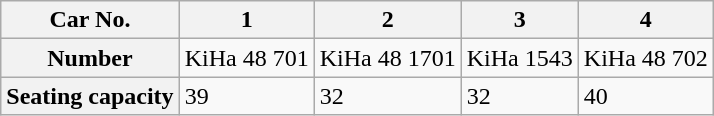<table class="wikitable">
<tr>
<th>Car No.</th>
<th>1</th>
<th>2</th>
<th>3</th>
<th>4</th>
</tr>
<tr>
<th>Number</th>
<td>KiHa 48 701</td>
<td>KiHa 48 1701</td>
<td>KiHa 1543</td>
<td>KiHa 48 702</td>
</tr>
<tr>
<th>Seating capacity</th>
<td>39</td>
<td>32</td>
<td>32</td>
<td>40</td>
</tr>
</table>
